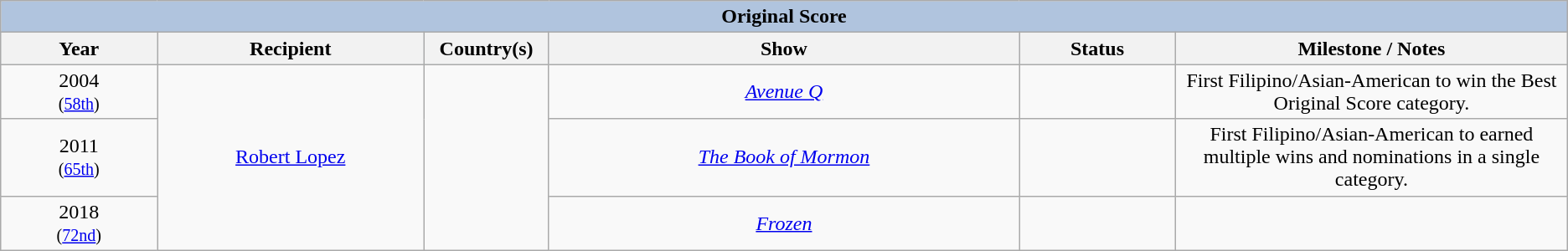<table class="wikitable" style="text-align: center">
<tr>
<th colspan="6" style="background:#B0C4DE;">Original Score</th>
</tr>
<tr style="background:#ebf5ff;">
<th width="10%">Year</th>
<th width="17%">Recipient</th>
<th width="8%">Country(s)</th>
<th width="30%">Show</th>
<th width="10%">Status</th>
<th width="25%">Milestone / Notes</th>
</tr>
<tr>
<td>2004<br><small>(<a href='#'>58th</a>)</small></td>
<td rowspan="3"><a href='#'>Robert Lopez</a></td>
<td rowspan="3"></td>
<td><em><a href='#'>Avenue Q</a></em></td>
<td></td>
<td>First Filipino/Asian-American to win the Best Original Score category.</td>
</tr>
<tr>
<td>2011<br><small>(<a href='#'>65th</a>)</small></td>
<td><em><a href='#'>The Book of Mormon</a></em></td>
<td></td>
<td>First Filipino/Asian-American to earned multiple wins and nominations in a single category.</td>
</tr>
<tr>
<td>2018<br><small>(<a href='#'>72nd</a>)</small></td>
<td><em><a href='#'>Frozen</a></em></td>
<td></td>
<td></td>
</tr>
</table>
